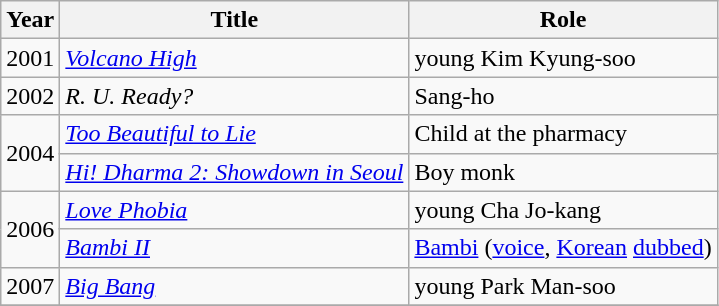<table class="wikitable">
<tr>
<th>Year</th>
<th>Title</th>
<th>Role</th>
</tr>
<tr>
<td>2001</td>
<td><em><a href='#'>Volcano High</a></em></td>
<td>young Kim Kyung-soo</td>
</tr>
<tr>
<td>2002</td>
<td><em>R. U. Ready?</em></td>
<td>Sang-ho</td>
</tr>
<tr>
<td rowspan=2>2004</td>
<td><em><a href='#'>Too Beautiful to Lie</a></em></td>
<td>Child at the pharmacy</td>
</tr>
<tr>
<td><em><a href='#'>Hi! Dharma 2: Showdown in Seoul</a></em></td>
<td>Boy monk</td>
</tr>
<tr>
<td rowspan=2>2006</td>
<td><em><a href='#'>Love Phobia</a></em></td>
<td>young Cha Jo-kang</td>
</tr>
<tr>
<td><em><a href='#'>Bambi II</a></em></td>
<td><a href='#'>Bambi</a> (<a href='#'>voice</a>, <a href='#'>Korean</a> <a href='#'>dubbed</a>)</td>
</tr>
<tr>
<td>2007</td>
<td><em><a href='#'>Big Bang</a></em></td>
<td>young Park Man-soo</td>
</tr>
<tr>
</tr>
</table>
